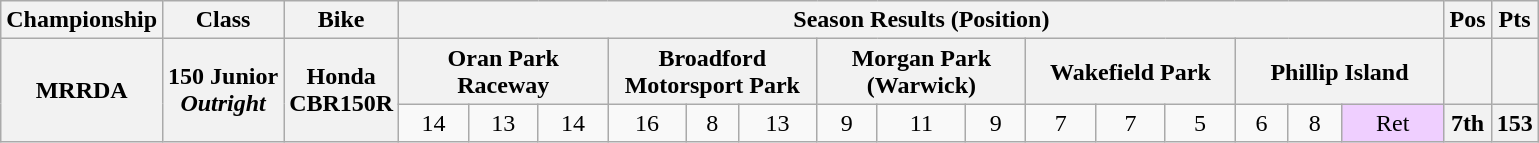<table class="wikitable" style="text-align:center">
<tr>
<th>Championship</th>
<th>Class</th>
<th>Bike</th>
<th colspan=15>Season Results (Position)</th>
<th>Pos</th>
<th>Pts</th>
</tr>
<tr>
<th rowspan=2>MRRDA</th>
<th rowspan=2>150 Junior <br> <em>Outright</em></th>
<th rowspan=2>Honda <br> CBR150R</th>
<th colspan=3 width="132pt">Oran Park Raceway</th>
<th colspan=3 width="132pt">Broadford Motorsport Park</th>
<th colspan=3 width="132pt">Morgan Park (Warwick)</th>
<th colspan=3 width="132pt">Wakefield Park</th>
<th colspan=3 width="132pt">Phillip Island</th>
<th></th>
<th></th>
</tr>
<tr>
<td>14</td>
<td>13</td>
<td>14</td>
<td>16</td>
<td>8</td>
<td>13</td>
<td>9</td>
<td>11</td>
<td>9</td>
<td>7</td>
<td>7</td>
<td>5</td>
<td>6</td>
<td>8</td>
<td style="background:#efcfff;">Ret</td>
<th>7th</th>
<th>153</th>
</tr>
</table>
